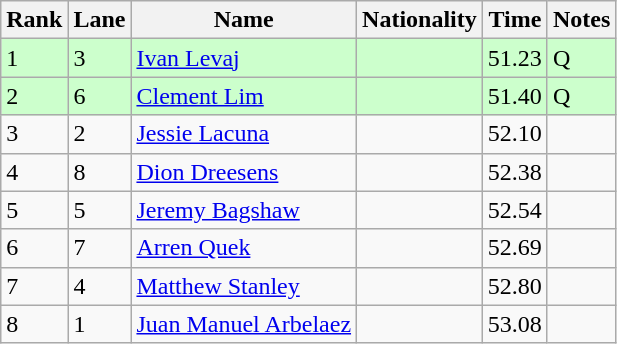<table class="wikitable">
<tr>
<th>Rank</th>
<th>Lane</th>
<th>Name</th>
<th>Nationality</th>
<th>Time</th>
<th>Notes</th>
</tr>
<tr bgcolor=ccffcc>
<td>1</td>
<td>3</td>
<td><a href='#'>Ivan Levaj</a></td>
<td></td>
<td>51.23</td>
<td>Q</td>
</tr>
<tr bgcolor=ccffcc>
<td>2</td>
<td>6</td>
<td><a href='#'>Clement Lim</a></td>
<td></td>
<td>51.40</td>
<td>Q</td>
</tr>
<tr>
<td>3</td>
<td>2</td>
<td><a href='#'>Jessie Lacuna</a></td>
<td></td>
<td>52.10</td>
<td></td>
</tr>
<tr>
<td>4</td>
<td>8</td>
<td><a href='#'>Dion Dreesens</a></td>
<td></td>
<td>52.38</td>
<td></td>
</tr>
<tr>
<td>5</td>
<td>5</td>
<td><a href='#'>Jeremy Bagshaw</a></td>
<td></td>
<td>52.54</td>
<td></td>
</tr>
<tr>
<td>6</td>
<td>7</td>
<td><a href='#'>Arren Quek</a></td>
<td></td>
<td>52.69</td>
<td></td>
</tr>
<tr>
<td>7</td>
<td>4</td>
<td><a href='#'>Matthew Stanley</a></td>
<td></td>
<td>52.80</td>
<td></td>
</tr>
<tr>
<td>8</td>
<td>1</td>
<td><a href='#'>Juan Manuel Arbelaez</a></td>
<td></td>
<td>53.08</td>
<td></td>
</tr>
</table>
